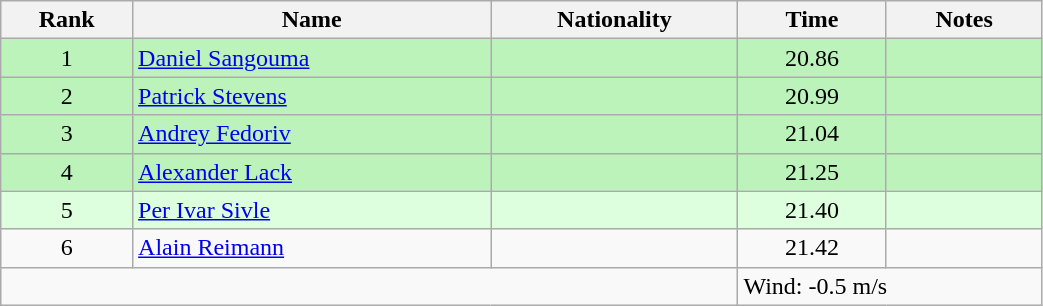<table class="wikitable sortable" style="text-align:center;width: 55%">
<tr>
<th>Rank</th>
<th>Name</th>
<th>Nationality</th>
<th>Time</th>
<th>Notes</th>
</tr>
<tr bgcolor=bbf3bb>
<td>1</td>
<td align=left><a href='#'>Daniel Sangouma</a></td>
<td align=left></td>
<td>20.86</td>
<td></td>
</tr>
<tr bgcolor=bbf3bb>
<td>2</td>
<td align=left><a href='#'>Patrick Stevens</a></td>
<td align=left></td>
<td>20.99</td>
<td></td>
</tr>
<tr bgcolor=bbf3bb>
<td>3</td>
<td align=left><a href='#'>Andrey Fedoriv</a></td>
<td align=left></td>
<td>21.04</td>
<td></td>
</tr>
<tr bgcolor=bbf3bb>
<td>4</td>
<td align=left><a href='#'>Alexander Lack</a></td>
<td align=left></td>
<td>21.25</td>
<td></td>
</tr>
<tr bgcolor=ddffdd>
<td>5</td>
<td align=left><a href='#'>Per Ivar Sivle</a></td>
<td align=left></td>
<td>21.40</td>
<td></td>
</tr>
<tr>
<td>6</td>
<td align=left><a href='#'>Alain Reimann</a></td>
<td align=left></td>
<td>21.42</td>
<td></td>
</tr>
<tr class="sortbottom">
<td colspan="3"></td>
<td colspan="2" style="text-align:left;">Wind: -0.5 m/s</td>
</tr>
</table>
